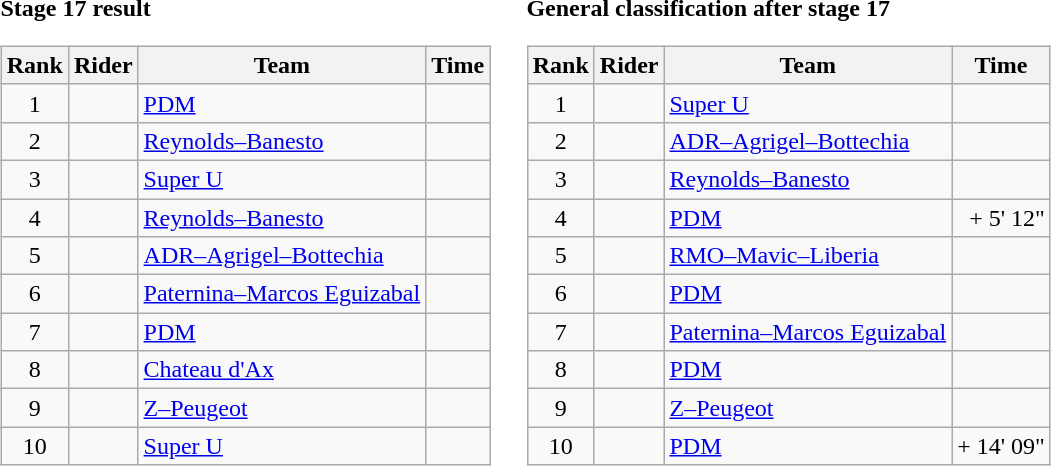<table>
<tr>
<td><strong>Stage 17 result</strong><br><table class="wikitable">
<tr>
<th scope="col">Rank</th>
<th scope="col">Rider</th>
<th scope="col">Team</th>
<th scope="col">Time</th>
</tr>
<tr>
<td style="text-align:center;">1</td>
<td></td>
<td><a href='#'>PDM</a></td>
<td style="text-align:right;"></td>
</tr>
<tr>
<td style="text-align:center;">2</td>
<td></td>
<td><a href='#'>Reynolds–Banesto</a></td>
<td style="text-align:right;"></td>
</tr>
<tr>
<td style="text-align:center;">3</td>
<td> </td>
<td><a href='#'>Super U</a></td>
<td style="text-align:right;"></td>
</tr>
<tr>
<td style="text-align:center;">4</td>
<td></td>
<td><a href='#'>Reynolds–Banesto</a></td>
<td style="text-align:right;"></td>
</tr>
<tr>
<td style="text-align:center;">5</td>
<td></td>
<td><a href='#'>ADR–Agrigel–Bottechia</a></td>
<td style="text-align:right;"></td>
</tr>
<tr>
<td style="text-align:center;">6</td>
<td></td>
<td><a href='#'>Paternina–Marcos Eguizabal</a></td>
<td style="text-align:right;"></td>
</tr>
<tr>
<td style="text-align:center;">7</td>
<td></td>
<td><a href='#'>PDM</a></td>
<td style="text-align:right;"></td>
</tr>
<tr>
<td style="text-align:center;">8</td>
<td></td>
<td><a href='#'>Chateau d'Ax</a></td>
<td style="text-align:right;"></td>
</tr>
<tr>
<td style="text-align:center;">9</td>
<td></td>
<td><a href='#'>Z–Peugeot</a></td>
<td style="text-align:right;"></td>
</tr>
<tr>
<td style="text-align:center;">10</td>
<td></td>
<td><a href='#'>Super U</a></td>
<td style="text-align:right;"></td>
</tr>
</table>
</td>
<td></td>
<td><strong>General classification after stage 17</strong><br><table class="wikitable">
<tr>
<th scope="col">Rank</th>
<th scope="col">Rider</th>
<th scope="col">Team</th>
<th scope="col">Time</th>
</tr>
<tr>
<td style="text-align:center;">1</td>
<td> </td>
<td><a href='#'>Super U</a></td>
<td style="text-align:right;"></td>
</tr>
<tr>
<td style="text-align:center;">2</td>
<td></td>
<td><a href='#'>ADR–Agrigel–Bottechia</a></td>
<td style="text-align:right;"></td>
</tr>
<tr>
<td style="text-align:center;">3</td>
<td></td>
<td><a href='#'>Reynolds–Banesto</a></td>
<td style="text-align:right;"></td>
</tr>
<tr>
<td style="text-align:center;">4</td>
<td></td>
<td><a href='#'>PDM</a></td>
<td style="text-align:right;">+ 5' 12"</td>
</tr>
<tr>
<td style="text-align:center;">5</td>
<td></td>
<td><a href='#'>RMO–Mavic–Liberia</a></td>
<td style="text-align:right;"></td>
</tr>
<tr>
<td style="text-align:center;">6</td>
<td></td>
<td><a href='#'>PDM</a></td>
<td style="text-align:right;"></td>
</tr>
<tr>
<td style="text-align:center;">7</td>
<td></td>
<td><a href='#'>Paternina–Marcos Eguizabal</a></td>
<td style="text-align:right;"></td>
</tr>
<tr>
<td style="text-align:center;">8</td>
<td></td>
<td><a href='#'>PDM</a></td>
<td style="text-align:right;"></td>
</tr>
<tr>
<td style="text-align:center;">9</td>
<td></td>
<td><a href='#'>Z–Peugeot</a></td>
<td style="text-align:right;"></td>
</tr>
<tr>
<td style="text-align:center;">10</td>
<td></td>
<td><a href='#'>PDM</a></td>
<td style="text-align:right;">+ 14' 09"</td>
</tr>
</table>
</td>
</tr>
</table>
